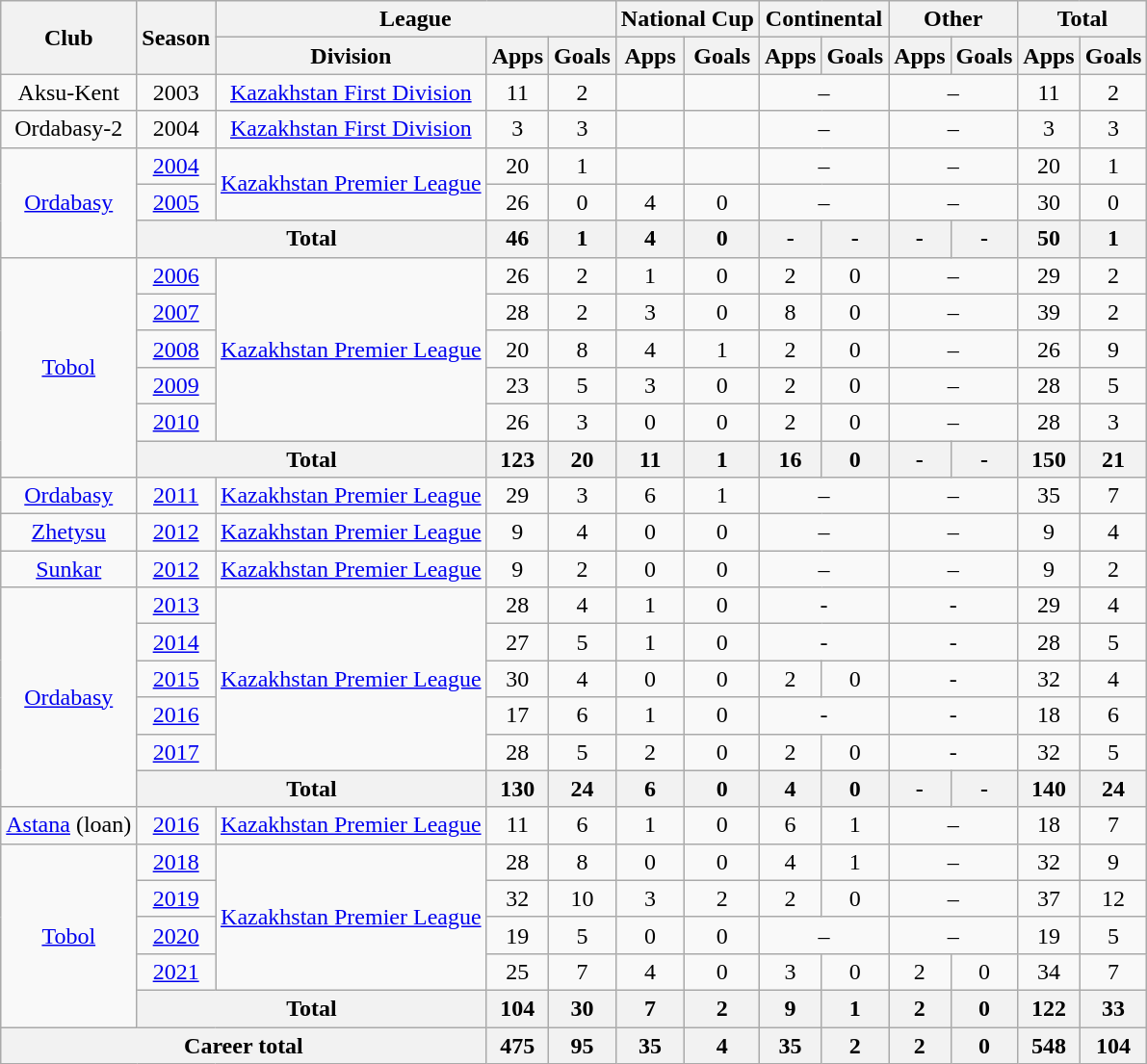<table class="wikitable" style="text-align: center;">
<tr>
<th rowspan="2">Club</th>
<th rowspan="2">Season</th>
<th colspan="3">League</th>
<th colspan="2">National Cup</th>
<th colspan="2">Continental</th>
<th colspan="2">Other</th>
<th colspan="2">Total</th>
</tr>
<tr>
<th>Division</th>
<th>Apps</th>
<th>Goals</th>
<th>Apps</th>
<th>Goals</th>
<th>Apps</th>
<th>Goals</th>
<th>Apps</th>
<th>Goals</th>
<th>Apps</th>
<th>Goals</th>
</tr>
<tr>
<td valign="center">Aksu-Kent</td>
<td>2003</td>
<td><a href='#'>Kazakhstan First Division</a></td>
<td>11</td>
<td>2</td>
<td></td>
<td></td>
<td colspan="2">–</td>
<td colspan="2">–</td>
<td>11</td>
<td>2</td>
</tr>
<tr>
<td valign="center">Ordabasy-2</td>
<td>2004</td>
<td><a href='#'>Kazakhstan First Division</a></td>
<td>3</td>
<td>3</td>
<td></td>
<td></td>
<td colspan="2">–</td>
<td colspan="2">–</td>
<td>3</td>
<td>3</td>
</tr>
<tr>
<td rowspan="3" valign="center"><a href='#'>Ordabasy</a></td>
<td><a href='#'>2004</a></td>
<td rowspan="2" valign="center"><a href='#'>Kazakhstan Premier League</a></td>
<td>20</td>
<td>1</td>
<td></td>
<td></td>
<td colspan="2">–</td>
<td colspan="2">–</td>
<td>20</td>
<td>1</td>
</tr>
<tr>
<td><a href='#'>2005</a></td>
<td>26</td>
<td>0</td>
<td>4</td>
<td>0</td>
<td colspan="2">–</td>
<td colspan="2">–</td>
<td>30</td>
<td>0</td>
</tr>
<tr>
<th colspan="2">Total</th>
<th>46</th>
<th>1</th>
<th>4</th>
<th>0</th>
<th>-</th>
<th>-</th>
<th>-</th>
<th>-</th>
<th>50</th>
<th>1</th>
</tr>
<tr>
<td rowspan="6" valign="center"><a href='#'>Tobol</a></td>
<td><a href='#'>2006</a></td>
<td rowspan="5" valign="center"><a href='#'>Kazakhstan Premier League</a></td>
<td>26</td>
<td>2</td>
<td>1</td>
<td>0</td>
<td>2</td>
<td>0</td>
<td colspan="2">–</td>
<td>29</td>
<td>2</td>
</tr>
<tr>
<td><a href='#'>2007</a></td>
<td>28</td>
<td>2</td>
<td>3</td>
<td>0</td>
<td>8</td>
<td>0</td>
<td colspan="2">–</td>
<td>39</td>
<td>2</td>
</tr>
<tr>
<td><a href='#'>2008</a></td>
<td>20</td>
<td>8</td>
<td>4</td>
<td>1</td>
<td>2</td>
<td>0</td>
<td colspan="2">–</td>
<td>26</td>
<td>9</td>
</tr>
<tr>
<td><a href='#'>2009</a></td>
<td>23</td>
<td>5</td>
<td>3</td>
<td>0</td>
<td>2</td>
<td>0</td>
<td colspan="2">–</td>
<td>28</td>
<td>5</td>
</tr>
<tr>
<td><a href='#'>2010</a></td>
<td>26</td>
<td>3</td>
<td>0</td>
<td>0</td>
<td>2</td>
<td>0</td>
<td colspan="2">–</td>
<td>28</td>
<td>3</td>
</tr>
<tr>
<th colspan="2">Total</th>
<th>123</th>
<th>20</th>
<th>11</th>
<th>1</th>
<th>16</th>
<th>0</th>
<th>-</th>
<th>-</th>
<th>150</th>
<th>21</th>
</tr>
<tr>
<td valign="center"><a href='#'>Ordabasy</a></td>
<td><a href='#'>2011</a></td>
<td><a href='#'>Kazakhstan Premier League</a></td>
<td>29</td>
<td>3</td>
<td>6</td>
<td>1</td>
<td colspan="2">–</td>
<td colspan="2">–</td>
<td>35</td>
<td>7</td>
</tr>
<tr>
<td valign="center"><a href='#'>Zhetysu</a></td>
<td><a href='#'>2012</a></td>
<td><a href='#'>Kazakhstan Premier League</a></td>
<td>9</td>
<td>4</td>
<td>0</td>
<td>0</td>
<td colspan="2">–</td>
<td colspan="2">–</td>
<td>9</td>
<td>4</td>
</tr>
<tr>
<td valign="center"><a href='#'>Sunkar</a></td>
<td><a href='#'>2012</a></td>
<td><a href='#'>Kazakhstan Premier League</a></td>
<td>9</td>
<td>2</td>
<td>0</td>
<td>0</td>
<td colspan="2">–</td>
<td colspan="2">–</td>
<td>9</td>
<td>2</td>
</tr>
<tr>
<td rowspan="6" valign="center"><a href='#'>Ordabasy</a></td>
<td><a href='#'>2013</a></td>
<td rowspan="5" valign="center"><a href='#'>Kazakhstan Premier League</a></td>
<td>28</td>
<td>4</td>
<td>1</td>
<td>0</td>
<td colspan="2">-</td>
<td colspan="2">-</td>
<td>29</td>
<td>4</td>
</tr>
<tr>
<td><a href='#'>2014</a></td>
<td>27</td>
<td>5</td>
<td>1</td>
<td>0</td>
<td colspan="2">-</td>
<td colspan="2">-</td>
<td>28</td>
<td>5</td>
</tr>
<tr>
<td><a href='#'>2015</a></td>
<td>30</td>
<td>4</td>
<td>0</td>
<td>0</td>
<td>2</td>
<td>0</td>
<td colspan="2">-</td>
<td>32</td>
<td>4</td>
</tr>
<tr>
<td><a href='#'>2016</a></td>
<td>17</td>
<td>6</td>
<td>1</td>
<td>0</td>
<td colspan="2">-</td>
<td colspan="2">-</td>
<td>18</td>
<td>6</td>
</tr>
<tr>
<td><a href='#'>2017</a></td>
<td>28</td>
<td>5</td>
<td>2</td>
<td>0</td>
<td>2</td>
<td>0</td>
<td colspan="2">-</td>
<td>32</td>
<td>5</td>
</tr>
<tr>
<th colspan="2">Total</th>
<th>130</th>
<th>24</th>
<th>6</th>
<th>0</th>
<th>4</th>
<th>0</th>
<th>-</th>
<th>-</th>
<th>140</th>
<th>24</th>
</tr>
<tr>
<td valign="center"><a href='#'>Astana</a> (loan)</td>
<td><a href='#'>2016</a></td>
<td><a href='#'>Kazakhstan Premier League</a></td>
<td>11</td>
<td>6</td>
<td>1</td>
<td>0</td>
<td>6</td>
<td>1</td>
<td colspan="2">–</td>
<td>18</td>
<td>7</td>
</tr>
<tr>
<td rowspan="5" valign="center"><a href='#'>Tobol</a></td>
<td><a href='#'>2018</a></td>
<td rowspan="4" valign="center"><a href='#'>Kazakhstan Premier League</a></td>
<td>28</td>
<td>8</td>
<td>0</td>
<td>0</td>
<td>4</td>
<td>1</td>
<td colspan="2">–</td>
<td>32</td>
<td>9</td>
</tr>
<tr>
<td><a href='#'>2019</a></td>
<td>32</td>
<td>10</td>
<td>3</td>
<td>2</td>
<td>2</td>
<td>0</td>
<td colspan="2">–</td>
<td>37</td>
<td>12</td>
</tr>
<tr>
<td><a href='#'>2020</a></td>
<td>19</td>
<td>5</td>
<td>0</td>
<td>0</td>
<td colspan="2">–</td>
<td colspan="2">–</td>
<td>19</td>
<td>5</td>
</tr>
<tr>
<td><a href='#'>2021</a></td>
<td>25</td>
<td>7</td>
<td>4</td>
<td>0</td>
<td>3</td>
<td>0</td>
<td>2</td>
<td>0</td>
<td>34</td>
<td>7</td>
</tr>
<tr>
<th colspan="2">Total</th>
<th>104</th>
<th>30</th>
<th>7</th>
<th>2</th>
<th>9</th>
<th>1</th>
<th>2</th>
<th>0</th>
<th>122</th>
<th>33</th>
</tr>
<tr>
<th colspan="3">Career total</th>
<th>475</th>
<th>95</th>
<th>35</th>
<th>4</th>
<th>35</th>
<th>2</th>
<th>2</th>
<th>0</th>
<th>548</th>
<th>104</th>
</tr>
</table>
